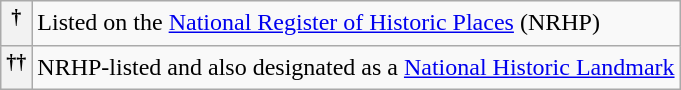<table class="wikitable">
<tr>
<th><sup>†</sup></th>
<td>Listed on the <a href='#'>National Register of Historic Places</a> (NRHP)</td>
</tr>
<tr>
<th><sup>††</sup></th>
<td>NRHP-listed and also designated as a <a href='#'>National Historic Landmark</a></td>
</tr>
</table>
